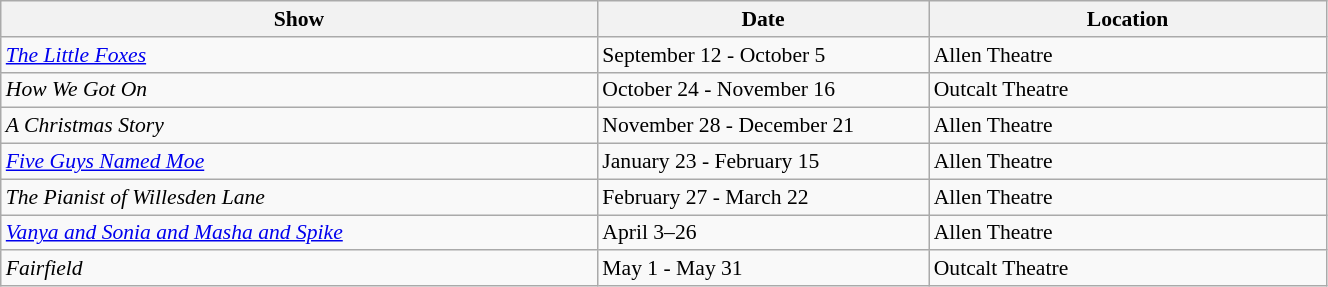<table class="wikitable" style="font-size:90%; width:70%">
<tr>
<th style="width:45%;">Show</th>
<th style="width:25%;">Date</th>
<th style="width:30%;">Location</th>
</tr>
<tr>
<td><em><a href='#'>The Little Foxes</a></em></td>
<td>September 12 - October 5</td>
<td>Allen Theatre</td>
</tr>
<tr>
<td><em>How We Got On</em></td>
<td>October 24 - November 16</td>
<td>Outcalt Theatre</td>
</tr>
<tr>
<td><em>A Christmas Story</em></td>
<td>November 28 - December 21</td>
<td>Allen Theatre</td>
</tr>
<tr>
<td><em><a href='#'>Five Guys Named Moe</a></em></td>
<td>January 23 - February 15</td>
<td>Allen Theatre</td>
</tr>
<tr>
<td><em>The Pianist of Willesden Lane</em></td>
<td>February 27 - March 22</td>
<td>Allen Theatre</td>
</tr>
<tr>
<td><em><a href='#'>Vanya and Sonia and Masha and Spike</a></em></td>
<td>April 3–26</td>
<td>Allen Theatre</td>
</tr>
<tr>
<td><em>Fairfield</em></td>
<td>May 1 - May 31</td>
<td>Outcalt Theatre</td>
</tr>
</table>
